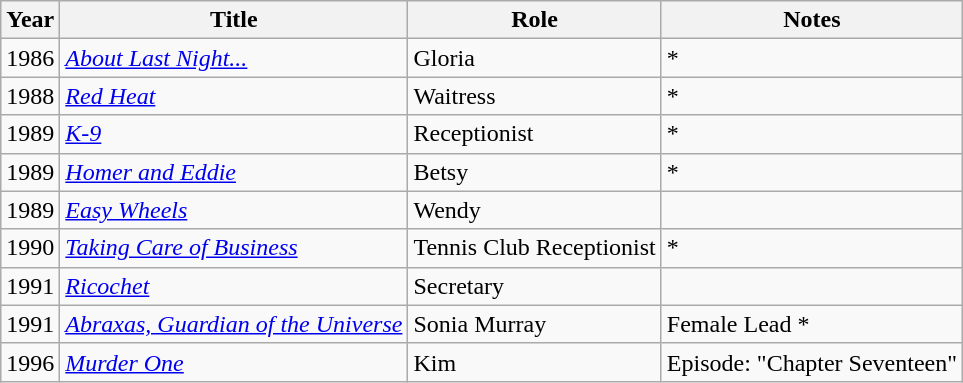<table class="wikitable">
<tr>
<th>Year</th>
<th>Title</th>
<th>Role</th>
<th>Notes</th>
</tr>
<tr>
<td>1986</td>
<td><em><a href='#'>About Last Night...</a></em></td>
<td>Gloria</td>
<td>*</td>
</tr>
<tr>
<td>1988</td>
<td><em><a href='#'>Red Heat</a></em></td>
<td>Waitress</td>
<td>*</td>
</tr>
<tr>
<td>1989</td>
<td><em><a href='#'>K-9</a></em></td>
<td>Receptionist</td>
<td>*</td>
</tr>
<tr>
<td>1989</td>
<td><em><a href='#'>Homer and Eddie</a></em></td>
<td>Betsy</td>
<td>*</td>
</tr>
<tr>
<td>1989</td>
<td><em><a href='#'>Easy Wheels</a></em></td>
<td>Wendy</td>
<td></td>
</tr>
<tr>
<td>1990</td>
<td><em><a href='#'>Taking Care of Business</a></em></td>
<td>Tennis Club Receptionist</td>
<td>*</td>
</tr>
<tr>
<td>1991</td>
<td><em><a href='#'>Ricochet</a></em></td>
<td>Secretary</td>
<td></td>
</tr>
<tr>
<td>1991</td>
<td><em><a href='#'>Abraxas, Guardian of the Universe</a></em></td>
<td>Sonia Murray</td>
<td>Female Lead *</td>
</tr>
<tr>
<td>1996</td>
<td><em><a href='#'>Murder One</a></em></td>
<td>Kim</td>
<td>Episode: "Chapter Seventeen"</td>
</tr>
</table>
